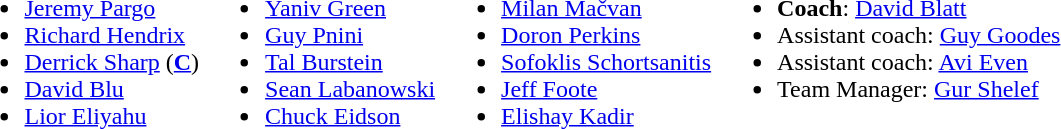<table>
<tr valign="top">
<td><br><ul><li> <a href='#'>Jeremy Pargo</a></li><li> <a href='#'>Richard Hendrix</a></li><li> <a href='#'>Derrick Sharp</a> (<strong><a href='#'>C</a></strong>)</li><li> <a href='#'>David Blu</a></li><li> <a href='#'>Lior Eliyahu</a></li></ul></td>
<td><br><ul><li>  <a href='#'>Yaniv Green</a></li><li> <a href='#'>Guy Pnini</a></li><li> <a href='#'>Tal Burstein</a></li><li>  <a href='#'>Sean Labanowski</a></li><li> <a href='#'>Chuck Eidson</a></li></ul></td>
<td><br><ul><li> <a href='#'>Milan Mačvan</a></li><li> <a href='#'>Doron Perkins</a></li><li> <a href='#'>Sofoklis Schortsanitis</a></li><li> <a href='#'>Jeff Foote</a></li><li> <a href='#'>Elishay Kadir</a></li></ul></td>
<td><br><ul><li><strong>Coach</strong>:   <a href='#'>David Blatt</a></li><li>Assistant coach:  <a href='#'>Guy Goodes</a></li><li>Assistant coach:  <a href='#'>Avi Even</a></li><li>Team Manager:  <a href='#'>Gur Shelef</a></li></ul></td>
</tr>
</table>
